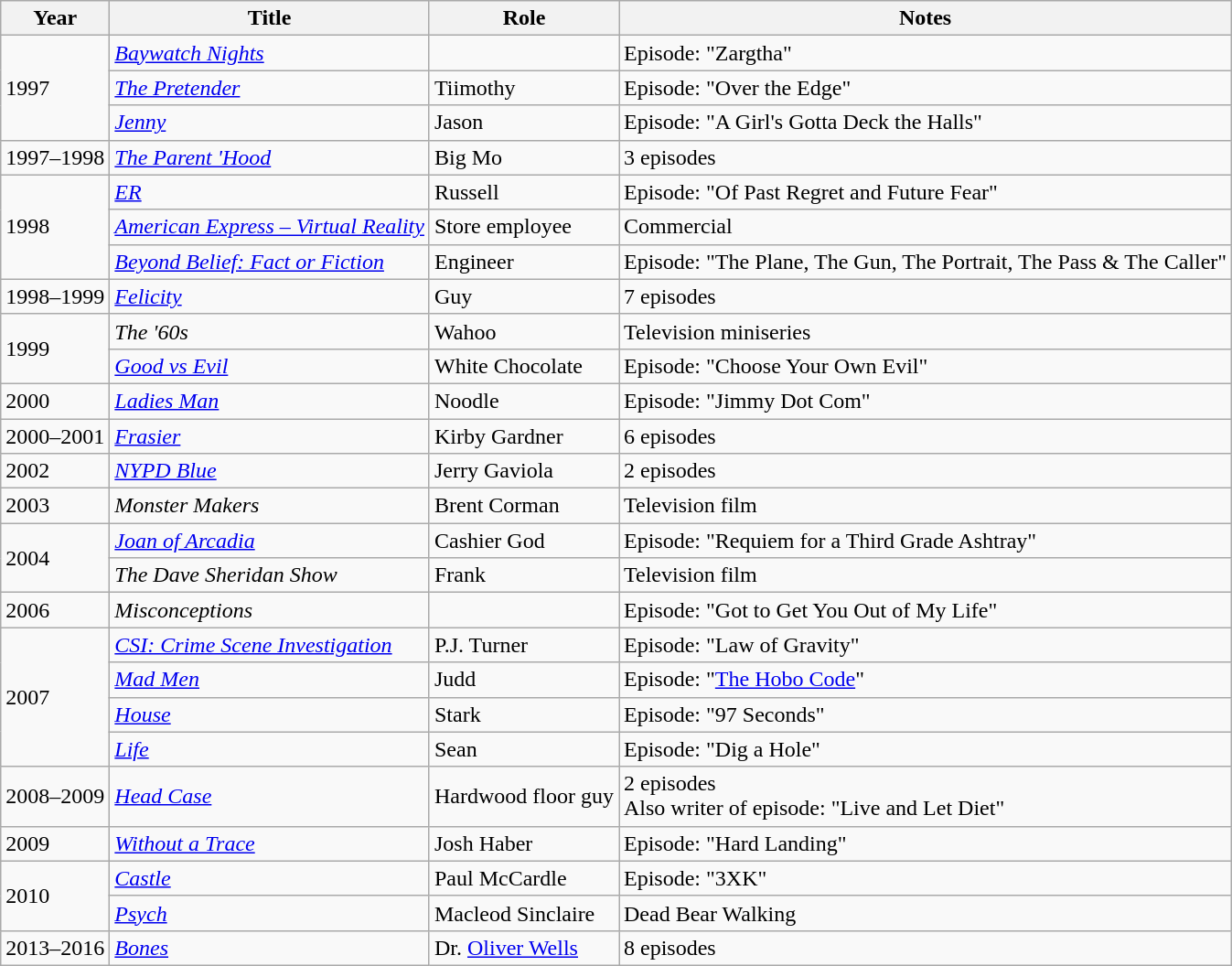<table class="wikitable sortable">
<tr>
<th>Year</th>
<th>Title</th>
<th>Role</th>
<th class="unsortable">Notes</th>
</tr>
<tr>
<td rowspan="3">1997</td>
<td><em><a href='#'>Baywatch Nights</a></em></td>
<td></td>
<td>Episode: "Zargtha"</td>
</tr>
<tr>
<td><em><a href='#'>The Pretender</a></em></td>
<td>Tiimothy</td>
<td>Episode: "Over the Edge"</td>
</tr>
<tr>
<td><em><a href='#'>Jenny</a></em></td>
<td>Jason</td>
<td>Episode: "A Girl's Gotta Deck the Halls"</td>
</tr>
<tr>
<td>1997–1998</td>
<td><em><a href='#'>The Parent 'Hood</a></em></td>
<td>Big Mo</td>
<td>3 episodes</td>
</tr>
<tr>
<td rowspan="3">1998</td>
<td><em><a href='#'>ER</a></em></td>
<td>Russell</td>
<td>Episode: "Of Past Regret and Future Fear"</td>
</tr>
<tr>
<td><em><a href='#'>American Express – Virtual Reality</a></em></td>
<td>Store employee</td>
<td>Commercial</td>
</tr>
<tr>
<td><em><a href='#'>Beyond Belief: Fact or Fiction</a></em></td>
<td>Engineer</td>
<td>Episode: "The Plane, The Gun, The Portrait, The Pass & The Caller"</td>
</tr>
<tr>
<td>1998–1999</td>
<td><em><a href='#'>Felicity</a></em></td>
<td>Guy</td>
<td>7 episodes</td>
</tr>
<tr>
<td rowspan="2">1999</td>
<td><em>The '60s</em></td>
<td>Wahoo</td>
<td>Television miniseries</td>
</tr>
<tr>
<td><em><a href='#'>Good vs Evil</a></em></td>
<td>White Chocolate</td>
<td>Episode: "Choose Your Own Evil"</td>
</tr>
<tr>
<td>2000</td>
<td><em><a href='#'>Ladies Man</a></em></td>
<td>Noodle</td>
<td>Episode: "Jimmy Dot Com"</td>
</tr>
<tr>
<td>2000–2001</td>
<td><em><a href='#'>Frasier</a></em></td>
<td>Kirby Gardner</td>
<td>6 episodes</td>
</tr>
<tr>
<td>2002</td>
<td><em><a href='#'>NYPD Blue</a></em></td>
<td>Jerry Gaviola</td>
<td>2 episodes</td>
</tr>
<tr>
<td>2003</td>
<td><em>Monster Makers</em></td>
<td>Brent Corman</td>
<td>Television film</td>
</tr>
<tr>
<td rowspan="2">2004</td>
<td><em><a href='#'>Joan of Arcadia</a></em></td>
<td>Cashier God</td>
<td>Episode: "Requiem for a Third Grade Ashtray"</td>
</tr>
<tr>
<td><em>The Dave Sheridan Show</em></td>
<td>Frank</td>
<td>Television film</td>
</tr>
<tr>
<td>2006</td>
<td><em>Misconceptions</em></td>
<td></td>
<td>Episode: "Got to Get You Out of My Life"</td>
</tr>
<tr>
<td rowspan="4">2007</td>
<td><em><a href='#'>CSI: Crime Scene Investigation</a></em></td>
<td>P.J. Turner</td>
<td>Episode: "Law of Gravity"</td>
</tr>
<tr>
<td><em><a href='#'>Mad Men</a></em></td>
<td>Judd</td>
<td>Episode: "<a href='#'>The Hobo Code</a>"</td>
</tr>
<tr>
<td><em><a href='#'>House</a></em></td>
<td>Stark</td>
<td>Episode: "97 Seconds"</td>
</tr>
<tr>
<td><em><a href='#'>Life</a></em></td>
<td>Sean</td>
<td>Episode: "Dig a Hole"</td>
</tr>
<tr>
<td>2008–2009</td>
<td><em><a href='#'>Head Case</a></em></td>
<td>Hardwood floor guy</td>
<td>2 episodes<br>Also writer of episode: "Live and Let Diet"</td>
</tr>
<tr>
<td>2009</td>
<td><em><a href='#'>Without a Trace</a></em></td>
<td>Josh Haber</td>
<td>Episode: "Hard Landing"</td>
</tr>
<tr>
<td rowspan="2">2010</td>
<td><em><a href='#'>Castle</a></em></td>
<td>Paul McCardle</td>
<td>Episode: "3XK"</td>
</tr>
<tr>
<td><em><a href='#'>Psych</a></em></td>
<td>Macleod Sinclaire</td>
<td>Dead Bear Walking</td>
</tr>
<tr>
<td>2013–2016</td>
<td><em><a href='#'>Bones</a></em></td>
<td>Dr. <a href='#'>Oliver Wells</a></td>
<td>8 episodes</td>
</tr>
</table>
